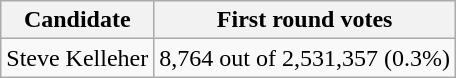<table class="wikitable">
<tr>
<th>Candidate</th>
<th>First round votes</th>
</tr>
<tr>
<td>Steve Kelleher</td>
<td>8,764 out of 2,531,357 (0.3%)</td>
</tr>
</table>
